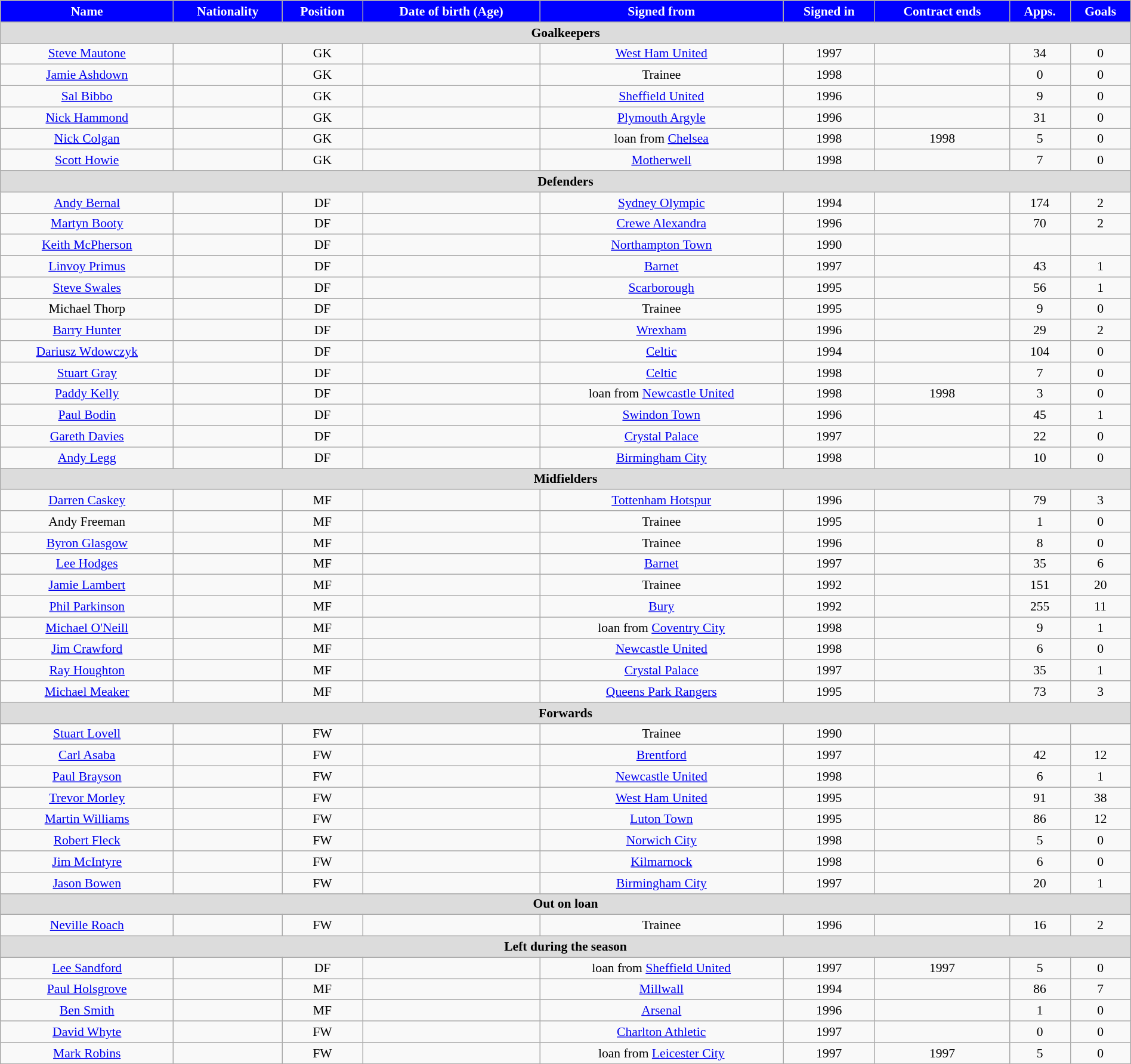<table class="wikitable"  style="text-align:center; font-size:90%; width:100%;">
<tr>
<th style="background:#00f; color:white; text-align:center;">Name</th>
<th style="background:#00f; color:white; text-align:center;">Nationality</th>
<th style="background:#00f; color:white; text-align:center;">Position</th>
<th style="background:#00f; color:white; text-align:center;">Date of birth (Age)</th>
<th style="background:#00f; color:white; text-align:center;">Signed from</th>
<th style="background:#00f; color:white; text-align:center;">Signed in</th>
<th style="background:#00f; color:white; text-align:center;">Contract ends</th>
<th style="background:#00f; color:white; text-align:center;">Apps.</th>
<th style="background:#00f; color:white; text-align:center;">Goals</th>
</tr>
<tr>
<th colspan="11"  style="background:#dcdcdc; text-align:center;">Goalkeepers</th>
</tr>
<tr>
<td><a href='#'>Steve Mautone</a></td>
<td></td>
<td>GK</td>
<td></td>
<td><a href='#'>West Ham United</a></td>
<td>1997</td>
<td></td>
<td>34</td>
<td>0</td>
</tr>
<tr>
<td><a href='#'>Jamie Ashdown</a></td>
<td></td>
<td>GK</td>
<td></td>
<td>Trainee</td>
<td>1998</td>
<td></td>
<td>0</td>
<td>0</td>
</tr>
<tr>
<td><a href='#'>Sal Bibbo</a></td>
<td></td>
<td>GK</td>
<td></td>
<td><a href='#'>Sheffield United</a></td>
<td>1996</td>
<td></td>
<td>9</td>
<td>0</td>
</tr>
<tr>
<td><a href='#'>Nick Hammond</a></td>
<td></td>
<td>GK</td>
<td></td>
<td><a href='#'>Plymouth Argyle</a></td>
<td>1996</td>
<td></td>
<td>31</td>
<td>0</td>
</tr>
<tr>
<td><a href='#'>Nick Colgan</a></td>
<td></td>
<td>GK</td>
<td></td>
<td>loan from <a href='#'>Chelsea</a></td>
<td>1998</td>
<td>1998</td>
<td>5</td>
<td>0</td>
</tr>
<tr>
<td><a href='#'>Scott Howie</a></td>
<td></td>
<td>GK</td>
<td></td>
<td><a href='#'>Motherwell</a></td>
<td>1998</td>
<td></td>
<td>7</td>
<td>0</td>
</tr>
<tr>
<th colspan="11"  style="background:#dcdcdc; text-align:center;">Defenders</th>
</tr>
<tr>
<td><a href='#'>Andy Bernal</a></td>
<td></td>
<td>DF</td>
<td></td>
<td><a href='#'>Sydney Olympic</a></td>
<td>1994</td>
<td></td>
<td>174</td>
<td>2</td>
</tr>
<tr>
<td><a href='#'>Martyn Booty</a></td>
<td></td>
<td>DF</td>
<td></td>
<td><a href='#'>Crewe Alexandra</a></td>
<td>1996</td>
<td></td>
<td>70</td>
<td>2</td>
</tr>
<tr>
<td><a href='#'>Keith McPherson</a></td>
<td></td>
<td>DF</td>
<td></td>
<td><a href='#'>Northampton Town</a></td>
<td>1990</td>
<td></td>
<td></td>
<td></td>
</tr>
<tr>
<td><a href='#'>Linvoy Primus</a></td>
<td></td>
<td>DF</td>
<td></td>
<td><a href='#'>Barnet</a></td>
<td>1997</td>
<td></td>
<td>43</td>
<td>1</td>
</tr>
<tr>
<td><a href='#'>Steve Swales</a></td>
<td></td>
<td>DF</td>
<td></td>
<td><a href='#'>Scarborough</a></td>
<td>1995</td>
<td></td>
<td>56</td>
<td>1</td>
</tr>
<tr>
<td>Michael Thorp</td>
<td></td>
<td>DF</td>
<td></td>
<td>Trainee</td>
<td>1995</td>
<td></td>
<td>9</td>
<td>0</td>
</tr>
<tr>
<td><a href='#'>Barry Hunter</a></td>
<td></td>
<td>DF</td>
<td></td>
<td><a href='#'>Wrexham</a></td>
<td>1996</td>
<td></td>
<td>29</td>
<td>2</td>
</tr>
<tr>
<td><a href='#'>Dariusz Wdowczyk</a></td>
<td></td>
<td>DF</td>
<td></td>
<td><a href='#'>Celtic</a></td>
<td>1994</td>
<td></td>
<td>104</td>
<td>0</td>
</tr>
<tr>
<td><a href='#'>Stuart Gray</a></td>
<td></td>
<td>DF</td>
<td></td>
<td><a href='#'>Celtic</a></td>
<td>1998</td>
<td></td>
<td>7</td>
<td>0</td>
</tr>
<tr>
<td><a href='#'>Paddy Kelly</a></td>
<td></td>
<td>DF</td>
<td></td>
<td>loan from <a href='#'>Newcastle United</a></td>
<td>1998</td>
<td>1998</td>
<td>3</td>
<td>0</td>
</tr>
<tr>
<td><a href='#'>Paul Bodin</a></td>
<td></td>
<td>DF</td>
<td></td>
<td><a href='#'>Swindon Town</a></td>
<td>1996</td>
<td></td>
<td>45</td>
<td>1</td>
</tr>
<tr>
<td><a href='#'>Gareth Davies</a></td>
<td></td>
<td>DF</td>
<td></td>
<td><a href='#'>Crystal Palace</a></td>
<td>1997</td>
<td></td>
<td>22</td>
<td>0</td>
</tr>
<tr>
<td><a href='#'>Andy Legg</a></td>
<td></td>
<td>DF</td>
<td></td>
<td><a href='#'>Birmingham City</a></td>
<td>1998</td>
<td></td>
<td>10</td>
<td>0</td>
</tr>
<tr>
<th colspan="11"  style="background:#dcdcdc; text-align:center;">Midfielders</th>
</tr>
<tr>
<td><a href='#'>Darren Caskey</a></td>
<td></td>
<td>MF</td>
<td></td>
<td><a href='#'>Tottenham Hotspur</a></td>
<td>1996</td>
<td></td>
<td>79</td>
<td>3</td>
</tr>
<tr>
<td>Andy Freeman</td>
<td></td>
<td>MF</td>
<td></td>
<td>Trainee</td>
<td>1995</td>
<td></td>
<td>1</td>
<td>0</td>
</tr>
<tr>
<td><a href='#'>Byron Glasgow</a></td>
<td></td>
<td>MF</td>
<td></td>
<td>Trainee</td>
<td>1996</td>
<td></td>
<td>8</td>
<td>0</td>
</tr>
<tr>
<td><a href='#'>Lee Hodges</a></td>
<td></td>
<td>MF</td>
<td></td>
<td><a href='#'>Barnet</a></td>
<td>1997</td>
<td></td>
<td>35</td>
<td>6</td>
</tr>
<tr>
<td><a href='#'>Jamie Lambert</a></td>
<td></td>
<td>MF</td>
<td></td>
<td>Trainee</td>
<td>1992</td>
<td></td>
<td>151</td>
<td>20</td>
</tr>
<tr>
<td><a href='#'>Phil Parkinson</a></td>
<td></td>
<td>MF</td>
<td></td>
<td><a href='#'>Bury</a></td>
<td>1992</td>
<td></td>
<td>255</td>
<td>11</td>
</tr>
<tr>
<td><a href='#'>Michael O'Neill</a></td>
<td></td>
<td>MF</td>
<td></td>
<td>loan from <a href='#'>Coventry City</a></td>
<td>1998</td>
<td></td>
<td>9</td>
<td>1</td>
</tr>
<tr>
<td><a href='#'>Jim Crawford</a></td>
<td></td>
<td>MF</td>
<td></td>
<td><a href='#'>Newcastle United</a></td>
<td>1998</td>
<td></td>
<td>6</td>
<td>0</td>
</tr>
<tr>
<td><a href='#'>Ray Houghton</a></td>
<td></td>
<td>MF</td>
<td></td>
<td><a href='#'>Crystal Palace</a></td>
<td>1997</td>
<td></td>
<td>35</td>
<td>1</td>
</tr>
<tr>
<td><a href='#'>Michael Meaker</a></td>
<td></td>
<td>MF</td>
<td></td>
<td><a href='#'>Queens Park Rangers</a></td>
<td>1995</td>
<td></td>
<td>73</td>
<td>3</td>
</tr>
<tr>
<th colspan="11"  style="background:#dcdcdc; text-align:center;">Forwards</th>
</tr>
<tr>
<td><a href='#'>Stuart Lovell</a></td>
<td></td>
<td>FW</td>
<td></td>
<td>Trainee</td>
<td>1990</td>
<td></td>
<td></td>
<td></td>
</tr>
<tr>
<td><a href='#'>Carl Asaba</a></td>
<td></td>
<td>FW</td>
<td></td>
<td><a href='#'>Brentford</a></td>
<td>1997</td>
<td></td>
<td>42</td>
<td>12</td>
</tr>
<tr>
<td><a href='#'>Paul Brayson</a></td>
<td></td>
<td>FW</td>
<td></td>
<td><a href='#'>Newcastle United</a></td>
<td>1998</td>
<td></td>
<td>6</td>
<td>1</td>
</tr>
<tr>
<td><a href='#'>Trevor Morley</a></td>
<td></td>
<td>FW</td>
<td></td>
<td><a href='#'>West Ham United</a></td>
<td>1995</td>
<td></td>
<td>91</td>
<td>38</td>
</tr>
<tr>
<td><a href='#'>Martin Williams</a></td>
<td></td>
<td>FW</td>
<td></td>
<td><a href='#'>Luton Town</a></td>
<td>1995</td>
<td></td>
<td>86</td>
<td>12</td>
</tr>
<tr>
<td><a href='#'>Robert Fleck</a></td>
<td></td>
<td>FW</td>
<td></td>
<td><a href='#'>Norwich City</a></td>
<td>1998</td>
<td></td>
<td>5</td>
<td>0</td>
</tr>
<tr>
<td><a href='#'>Jim McIntyre</a></td>
<td></td>
<td>FW</td>
<td></td>
<td><a href='#'>Kilmarnock</a></td>
<td>1998</td>
<td></td>
<td>6</td>
<td>0</td>
</tr>
<tr>
<td><a href='#'>Jason Bowen</a></td>
<td></td>
<td>FW</td>
<td></td>
<td><a href='#'>Birmingham City</a></td>
<td>1997</td>
<td></td>
<td>20</td>
<td>1</td>
</tr>
<tr>
<th colspan="11"  style="background:#dcdcdc; text-align:center;">Out on loan</th>
</tr>
<tr>
<td><a href='#'>Neville Roach</a></td>
<td></td>
<td>FW</td>
<td></td>
<td>Trainee</td>
<td>1996</td>
<td></td>
<td>16</td>
<td>2</td>
</tr>
<tr>
<th colspan="11"  style="background:#dcdcdc; text-align:center;">Left during the season</th>
</tr>
<tr>
<td><a href='#'>Lee Sandford</a></td>
<td></td>
<td>DF</td>
<td></td>
<td>loan from <a href='#'>Sheffield United</a></td>
<td>1997</td>
<td>1997</td>
<td>5</td>
<td>0</td>
</tr>
<tr>
<td><a href='#'>Paul Holsgrove</a></td>
<td></td>
<td>MF</td>
<td></td>
<td><a href='#'>Millwall</a></td>
<td>1994</td>
<td></td>
<td>86</td>
<td>7</td>
</tr>
<tr>
<td><a href='#'>Ben Smith</a></td>
<td></td>
<td>MF</td>
<td></td>
<td><a href='#'>Arsenal</a></td>
<td>1996</td>
<td></td>
<td>1</td>
<td>0</td>
</tr>
<tr>
<td><a href='#'>David Whyte</a></td>
<td></td>
<td>FW</td>
<td></td>
<td><a href='#'>Charlton Athletic</a></td>
<td>1997</td>
<td></td>
<td>0</td>
<td>0</td>
</tr>
<tr>
<td><a href='#'>Mark Robins</a></td>
<td></td>
<td>FW</td>
<td></td>
<td>loan from <a href='#'>Leicester City</a></td>
<td>1997</td>
<td>1997</td>
<td>5</td>
<td>0</td>
</tr>
</table>
